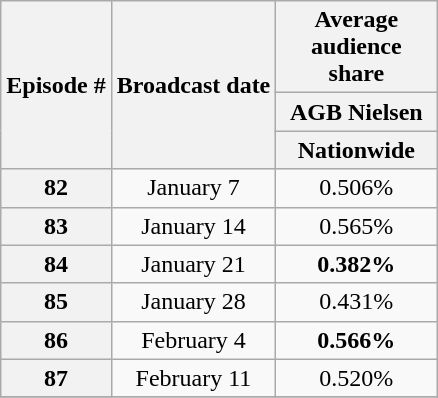<table class="wikitable" style="text-align:center">
<tr>
<th rowspan="3">Episode #</th>
<th rowspan="3">Broadcast date</th>
<th>Average audience share</th>
</tr>
<tr>
<th colspan="1">AGB Nielsen<br></th>
</tr>
<tr>
<th width=100>Nationwide</th>
</tr>
<tr>
<th>82</th>
<td>January 7</td>
<td>0.506%</td>
</tr>
<tr>
<th>83</th>
<td>January 14</td>
<td>0.565%</td>
</tr>
<tr>
<th>84</th>
<td>January 21</td>
<td><span><strong>0.382%</strong></span></td>
</tr>
<tr>
<th>85</th>
<td>January 28</td>
<td>0.431%</td>
</tr>
<tr>
<th>86</th>
<td>February 4</td>
<td><span><strong>0.566%</strong></span></td>
</tr>
<tr>
<th>87</th>
<td>February 11</td>
<td>0.520%</td>
</tr>
<tr>
</tr>
</table>
